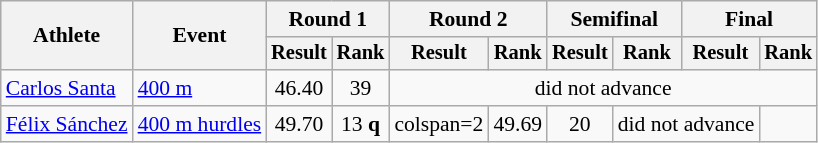<table class="wikitable" style="font-size:90%">
<tr>
<th rowspan="2">Athlete</th>
<th rowspan="2">Event</th>
<th colspan="2">Round 1</th>
<th colspan="2">Round 2</th>
<th colspan="2">Semifinal</th>
<th colspan="2">Final</th>
</tr>
<tr style="font-size:95%">
<th>Result</th>
<th>Rank</th>
<th>Result</th>
<th>Rank</th>
<th>Result</th>
<th>Rank</th>
<th>Result</th>
<th>Rank</th>
</tr>
<tr align=center>
<td align=left><a href='#'>Carlos Santa</a></td>
<td align=left><a href='#'>400 m</a></td>
<td>46.40</td>
<td>39</td>
<td colspan=6>did not advance</td>
</tr>
<tr align=center>
<td align=left><a href='#'>Félix Sánchez</a></td>
<td align=left><a href='#'>400 m hurdles</a></td>
<td>49.70</td>
<td>13 <strong>q</strong></td>
<td>colspan=2</td>
<td>49.69</td>
<td>20</td>
<td colspan=2>did not advance</td>
</tr>
</table>
